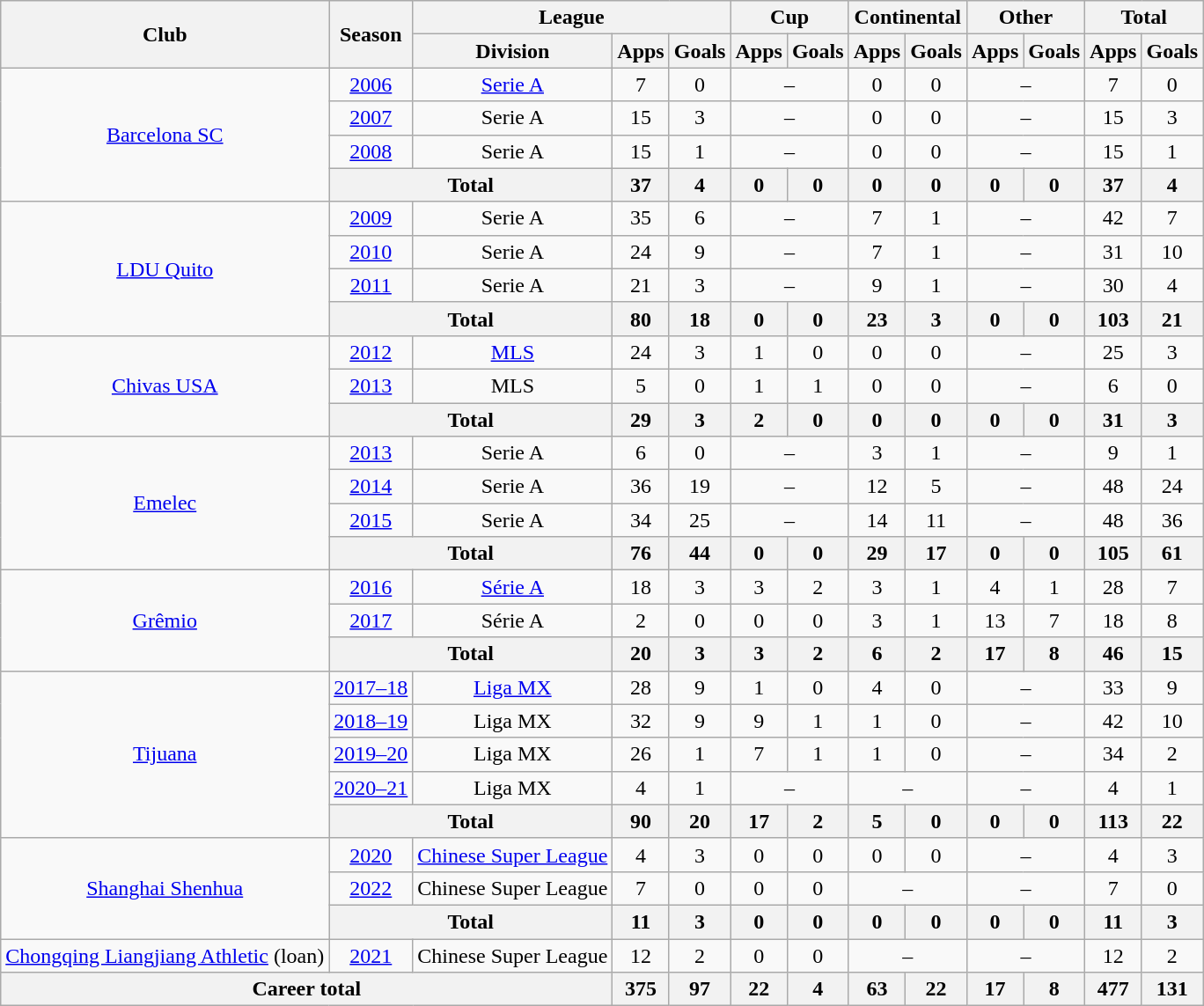<table class="wikitable" style="text-align:center">
<tr>
<th rowspan="2">Club</th>
<th rowspan="2">Season</th>
<th colspan="3">League</th>
<th colspan="2">Cup</th>
<th colspan="2">Continental</th>
<th colspan="2">Other</th>
<th colspan="2">Total</th>
</tr>
<tr>
<th>Division</th>
<th>Apps</th>
<th>Goals</th>
<th>Apps</th>
<th>Goals</th>
<th>Apps</th>
<th>Goals</th>
<th>Apps</th>
<th>Goals</th>
<th>Apps</th>
<th>Goals</th>
</tr>
<tr>
<td rowspan="4"><a href='#'>Barcelona SC</a></td>
<td><a href='#'>2006</a></td>
<td><a href='#'>Serie A</a></td>
<td>7</td>
<td>0</td>
<td colspan="2">–</td>
<td>0</td>
<td>0</td>
<td colspan="2">–</td>
<td>7</td>
<td>0</td>
</tr>
<tr>
<td><a href='#'>2007</a></td>
<td>Serie A</td>
<td>15</td>
<td>3</td>
<td colspan="2">–</td>
<td>0</td>
<td>0</td>
<td colspan="2">–</td>
<td>15</td>
<td>3</td>
</tr>
<tr>
<td><a href='#'>2008</a></td>
<td>Serie A</td>
<td>15</td>
<td>1</td>
<td colspan="2">–</td>
<td>0</td>
<td>0</td>
<td colspan="2">–</td>
<td>15</td>
<td>1</td>
</tr>
<tr>
<th colspan="2">Total</th>
<th>37</th>
<th>4</th>
<th>0</th>
<th>0</th>
<th>0</th>
<th>0</th>
<th>0</th>
<th>0</th>
<th>37</th>
<th>4</th>
</tr>
<tr>
<td rowspan="4"><a href='#'>LDU Quito</a></td>
<td><a href='#'>2009</a></td>
<td>Serie A</td>
<td>35</td>
<td>6</td>
<td colspan="2">–</td>
<td>7</td>
<td>1</td>
<td colspan="2">–</td>
<td>42</td>
<td>7</td>
</tr>
<tr>
<td><a href='#'>2010</a></td>
<td>Serie A</td>
<td>24</td>
<td>9</td>
<td colspan="2">–</td>
<td>7</td>
<td>1</td>
<td colspan="2">–</td>
<td>31</td>
<td>10</td>
</tr>
<tr>
<td><a href='#'>2011</a></td>
<td>Serie A</td>
<td>21</td>
<td>3</td>
<td colspan="2">–</td>
<td>9</td>
<td>1</td>
<td colspan="2">–</td>
<td>30</td>
<td>4</td>
</tr>
<tr>
<th colspan="2">Total</th>
<th>80</th>
<th>18</th>
<th>0</th>
<th>0</th>
<th>23</th>
<th>3</th>
<th>0</th>
<th>0</th>
<th>103</th>
<th>21</th>
</tr>
<tr>
<td rowspan="3"><a href='#'>Chivas USA</a></td>
<td><a href='#'>2012</a></td>
<td><a href='#'>MLS</a></td>
<td>24</td>
<td>3</td>
<td>1</td>
<td>0</td>
<td>0</td>
<td>0</td>
<td colspan="2">–</td>
<td>25</td>
<td>3</td>
</tr>
<tr>
<td><a href='#'>2013</a></td>
<td>MLS</td>
<td>5</td>
<td>0</td>
<td>1</td>
<td>1</td>
<td>0</td>
<td>0</td>
<td colspan="2">–</td>
<td>6</td>
<td>0</td>
</tr>
<tr>
<th colspan="2">Total</th>
<th>29</th>
<th>3</th>
<th>2</th>
<th>0</th>
<th>0</th>
<th>0</th>
<th>0</th>
<th>0</th>
<th>31</th>
<th>3</th>
</tr>
<tr>
<td rowspan="4"><a href='#'>Emelec</a></td>
<td><a href='#'>2013</a></td>
<td>Serie A</td>
<td>6</td>
<td>0</td>
<td colspan="2">–</td>
<td>3</td>
<td>1</td>
<td colspan="2">–</td>
<td>9</td>
<td>1</td>
</tr>
<tr>
<td><a href='#'>2014</a></td>
<td>Serie A</td>
<td>36</td>
<td>19</td>
<td colspan="2">–</td>
<td>12</td>
<td>5</td>
<td colspan="2">–</td>
<td>48</td>
<td>24</td>
</tr>
<tr>
<td><a href='#'>2015</a></td>
<td>Serie A</td>
<td>34</td>
<td>25</td>
<td colspan="2">–</td>
<td>14</td>
<td>11</td>
<td colspan="2">–</td>
<td>48</td>
<td>36</td>
</tr>
<tr>
<th colspan="2">Total</th>
<th>76</th>
<th>44</th>
<th>0</th>
<th>0</th>
<th>29</th>
<th>17</th>
<th>0</th>
<th>0</th>
<th>105</th>
<th>61</th>
</tr>
<tr>
<td rowspan="3"><a href='#'>Grêmio</a></td>
<td><a href='#'>2016</a></td>
<td><a href='#'>Série A</a></td>
<td>18</td>
<td>3</td>
<td>3</td>
<td>2</td>
<td>3</td>
<td>1</td>
<td>4</td>
<td>1</td>
<td>28</td>
<td>7</td>
</tr>
<tr>
<td><a href='#'>2017</a></td>
<td>Série A</td>
<td>2</td>
<td>0</td>
<td>0</td>
<td>0</td>
<td>3</td>
<td>1</td>
<td>13</td>
<td>7</td>
<td>18</td>
<td>8</td>
</tr>
<tr>
<th colspan="2">Total</th>
<th>20</th>
<th>3</th>
<th>3</th>
<th>2</th>
<th>6</th>
<th>2</th>
<th>17</th>
<th>8</th>
<th>46</th>
<th>15</th>
</tr>
<tr>
<td rowspan="5"><a href='#'>Tijuana</a></td>
<td><a href='#'>2017–18</a></td>
<td><a href='#'>Liga MX</a></td>
<td>28</td>
<td>9</td>
<td>1</td>
<td>0</td>
<td>4</td>
<td>0</td>
<td colspan="2">–</td>
<td>33</td>
<td>9</td>
</tr>
<tr>
<td><a href='#'>2018–19</a></td>
<td>Liga MX</td>
<td>32</td>
<td>9</td>
<td>9</td>
<td>1</td>
<td>1</td>
<td>0</td>
<td colspan="2">–</td>
<td>42</td>
<td>10</td>
</tr>
<tr>
<td><a href='#'>2019–20</a></td>
<td>Liga MX</td>
<td>26</td>
<td>1</td>
<td>7</td>
<td>1</td>
<td>1</td>
<td>0</td>
<td colspan="2">–</td>
<td>34</td>
<td>2</td>
</tr>
<tr>
<td><a href='#'>2020–21</a></td>
<td>Liga MX</td>
<td>4</td>
<td>1</td>
<td colspan="2">–</td>
<td colspan="2">–</td>
<td colspan="2">–</td>
<td>4</td>
<td>1</td>
</tr>
<tr>
<th colspan="2">Total</th>
<th>90</th>
<th>20</th>
<th>17</th>
<th>2</th>
<th>5</th>
<th>0</th>
<th>0</th>
<th>0</th>
<th>113</th>
<th>22</th>
</tr>
<tr>
<td rowspan="3"><a href='#'>Shanghai Shenhua</a></td>
<td><a href='#'>2020</a></td>
<td><a href='#'>Chinese Super League</a></td>
<td>4</td>
<td>3</td>
<td>0</td>
<td>0</td>
<td>0</td>
<td>0</td>
<td colspan="2">–</td>
<td>4</td>
<td>3</td>
</tr>
<tr>
<td><a href='#'>2022</a></td>
<td>Chinese Super League</td>
<td>7</td>
<td>0</td>
<td>0</td>
<td>0</td>
<td colspan="2">–</td>
<td colspan="2">–</td>
<td>7</td>
<td>0</td>
</tr>
<tr>
<th colspan="2">Total</th>
<th>11</th>
<th>3</th>
<th>0</th>
<th>0</th>
<th>0</th>
<th>0</th>
<th>0</th>
<th>0</th>
<th>11</th>
<th>3</th>
</tr>
<tr>
<td><a href='#'>Chongqing Liangjiang Athletic</a> (loan)</td>
<td><a href='#'>2021</a></td>
<td>Chinese Super League</td>
<td>12</td>
<td>2</td>
<td>0</td>
<td>0</td>
<td colspan="2">–</td>
<td colspan="2">–</td>
<td>12</td>
<td>2</td>
</tr>
<tr>
<th colspan="3">Career total</th>
<th>375</th>
<th>97</th>
<th>22</th>
<th>4</th>
<th>63</th>
<th>22</th>
<th>17</th>
<th>8</th>
<th>477</th>
<th>131</th>
</tr>
</table>
